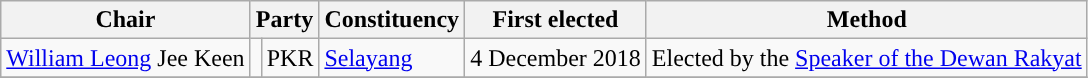<table class="wikitable">
<tr>
<th>Chair</th>
<th colspan="2">Party</th>
<th>Constituency</th>
<th>First elected</th>
<th>Method</th>
</tr>
<tr>
<td><a href='#'>William Leong</a> Jee Keen</td>
<td style="background-color: "></td>
<td>PKR</td>
<td><a href='#'>Selayang</a></td>
<td>4 December 2018</td>
<td>Elected by the <a href='#'>Speaker of the Dewan Rakyat</a></td>
</tr>
<tr>
</tr>
</table>
